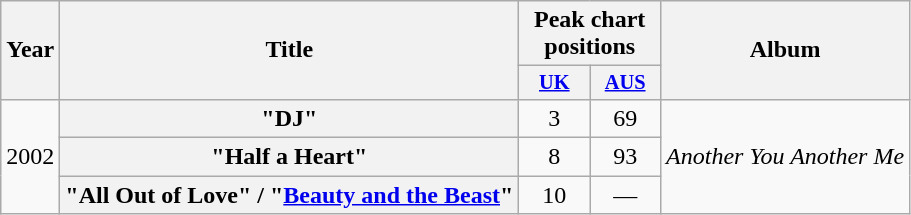<table class="wikitable plainrowheaders" style="text-align:center;">
<tr>
<th scope="col" rowspan="2">Year</th>
<th scope="col" rowspan="2">Title</th>
<th scope="col" colspan="2">Peak chart positions</th>
<th scope="col" rowspan="2">Album</th>
</tr>
<tr>
<th scope="col" style="width:3em;font-size:85%;"><a href='#'>UK</a><br></th>
<th scope="col" style="width:3em;font-size:85%;"><a href='#'>AUS</a><br></th>
</tr>
<tr>
<td rowspan="3">2002</td>
<th scope="row">"DJ"</th>
<td>3</td>
<td>69</td>
<td rowspan="3"><em>Another You Another Me</em></td>
</tr>
<tr>
<th scope="row">"Half a Heart"</th>
<td>8</td>
<td>93</td>
</tr>
<tr>
<th scope="row">"All Out of Love" / "<a href='#'>Beauty and the Beast</a>"</th>
<td>10</td>
<td>—</td>
</tr>
</table>
